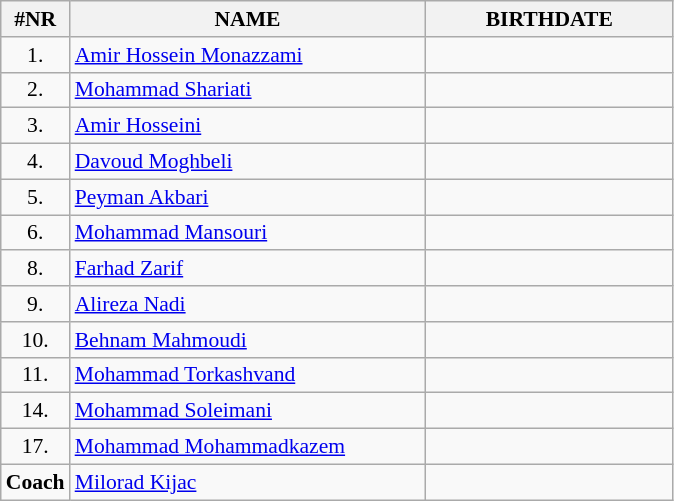<table class="wikitable" style="border-collapse: collapse; font-size: 90%;">
<tr>
<th>#NR</th>
<th align="left" style="width: 16em">NAME</th>
<th align="center" style="width: 11em">BIRTHDATE</th>
</tr>
<tr>
<td style=text-align:center;>1.</td>
<td><a href='#'>Amir Hossein Monazzami</a></td>
<td align=center></td>
</tr>
<tr>
<td style=text-align:center;>2.</td>
<td><a href='#'>Mohammad Shariati</a></td>
<td align=center></td>
</tr>
<tr>
<td style=text-align:center;>3.</td>
<td><a href='#'>Amir Hosseini</a></td>
<td align=center></td>
</tr>
<tr>
<td style=text-align:center;>4.</td>
<td><a href='#'>Davoud Moghbeli</a></td>
<td align=center></td>
</tr>
<tr>
<td style=text-align:center;>5.</td>
<td><a href='#'>Peyman Akbari</a></td>
<td align=center></td>
</tr>
<tr>
<td style=text-align:center;>6.</td>
<td><a href='#'>Mohammad Mansouri</a></td>
<td align=center></td>
</tr>
<tr>
<td style=text-align:center;>8.</td>
<td><a href='#'>Farhad Zarif</a></td>
<td align=center></td>
</tr>
<tr>
<td style=text-align:center;>9.</td>
<td><a href='#'>Alireza Nadi</a></td>
<td align=center></td>
</tr>
<tr>
<td style=text-align:center;>10.</td>
<td><a href='#'>Behnam Mahmoudi</a></td>
<td align=center></td>
</tr>
<tr>
<td style=text-align:center;>11.</td>
<td><a href='#'>Mohammad Torkashvand</a></td>
<td align=center></td>
</tr>
<tr>
<td style=text-align:center;>14.</td>
<td><a href='#'>Mohammad Soleimani</a></td>
<td align=center></td>
</tr>
<tr>
<td style=text-align:center;>17.</td>
<td><a href='#'>Mohammad Mohammadkazem</a></td>
<td align=center></td>
</tr>
<tr>
<td align="center"><strong>Coach</strong></td>
<td><a href='#'>Milorad Kijac</a></td>
<td align="center"></td>
</tr>
</table>
